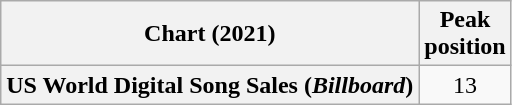<table class="wikitable plainrowheaders" style="text-align:center">
<tr>
<th scope="col">Chart (2021)</th>
<th scope="col">Peak<br>position</th>
</tr>
<tr>
<th scope="row">US World Digital Song Sales (<em>Billboard</em>)</th>
<td>13</td>
</tr>
</table>
